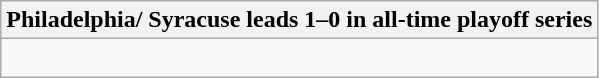<table class="wikitable collapsible collapsed">
<tr>
<th>Philadelphia/ Syracuse leads 1–0 in all-time playoff series</th>
</tr>
<tr>
<td><br></td>
</tr>
</table>
